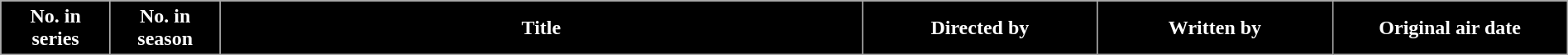<table class="wikitable plainrowheaders" style="width: 100%; margin-right: 0;">
<tr style="color:white">
<th style="background:#000000; width:7%;">No. in<br>series</th>
<th style="background:#000000; width:7%;">No. in<br>season</th>
<th style="background:#000000; width:41%;">Title</th>
<th style="background:#000000; width:15%;">Directed by</th>
<th style="background:#000000; width:15%;">Written by</th>
<th style="background:#000000; width:15%;">Original air date<br>








</th>
</tr>
</table>
